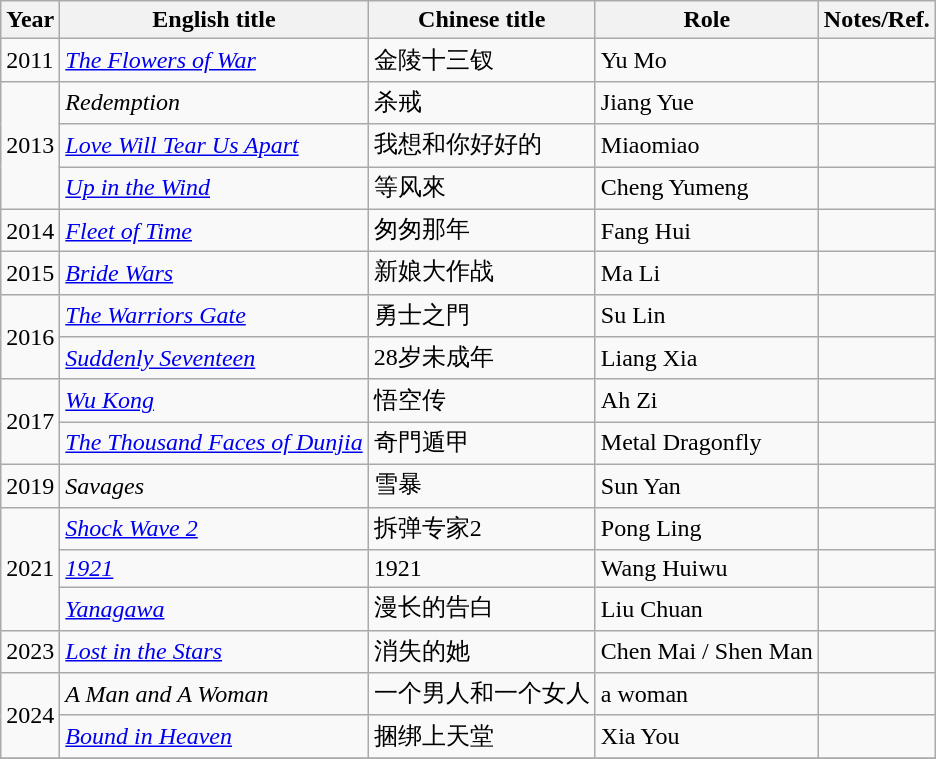<table class="wikitable sortable">
<tr>
<th>Year</th>
<th>English title</th>
<th>Chinese title</th>
<th>Role</th>
<th>Notes/Ref.</th>
</tr>
<tr>
<td>2011</td>
<td><em><a href='#'>The Flowers of War</a></em></td>
<td>金陵十三钗</td>
<td>Yu Mo</td>
<td></td>
</tr>
<tr>
<td rowspan=3>2013</td>
<td><em>Redemption</em></td>
<td>杀戒</td>
<td>Jiang Yue</td>
<td></td>
</tr>
<tr>
<td><em><a href='#'>Love Will Tear Us Apart</a></em></td>
<td>我想和你好好的</td>
<td>Miaomiao</td>
<td></td>
</tr>
<tr>
<td><em><a href='#'>Up in the Wind</a></em></td>
<td>等风來</td>
<td>Cheng Yumeng</td>
<td></td>
</tr>
<tr>
<td>2014</td>
<td><em><a href='#'>Fleet of Time</a></em></td>
<td>匆匆那年</td>
<td>Fang Hui</td>
<td></td>
</tr>
<tr>
<td>2015</td>
<td><em><a href='#'>Bride Wars</a></em></td>
<td>新娘大作战</td>
<td>Ma Li</td>
<td></td>
</tr>
<tr>
<td rowspan=2>2016</td>
<td><em><a href='#'>The Warriors Gate</a></em></td>
<td>勇士之門</td>
<td>Su Lin</td>
<td></td>
</tr>
<tr>
<td><em><a href='#'>Suddenly Seventeen</a></em></td>
<td>28岁未成年</td>
<td>Liang Xia</td>
<td></td>
</tr>
<tr>
<td rowspan=2>2017</td>
<td><em><a href='#'>Wu Kong</a></em></td>
<td>悟空传</td>
<td>Ah Zi</td>
<td></td>
</tr>
<tr>
<td><em><a href='#'>The Thousand Faces of Dunjia</a></em></td>
<td>奇門遁甲</td>
<td>Metal Dragonfly</td>
<td></td>
</tr>
<tr>
<td>2019</td>
<td><em>Savages</em></td>
<td>雪暴</td>
<td>Sun Yan</td>
<td></td>
</tr>
<tr>
<td rowspan=3>2021</td>
<td><em><a href='#'>Shock Wave 2</a></em></td>
<td>拆弹专家2</td>
<td>Pong Ling</td>
<td></td>
</tr>
<tr>
<td><em><a href='#'>1921</a></em></td>
<td>1921</td>
<td>Wang Huiwu</td>
<td></td>
</tr>
<tr>
<td><em> <a href='#'>Yanagawa</a></em></td>
<td>漫长的告白</td>
<td>Liu Chuan</td>
<td></td>
</tr>
<tr>
<td>2023</td>
<td><em><a href='#'>Lost in the Stars</a></em></td>
<td>消失的她</td>
<td>Chen Mai / Shen Man</td>
<td></td>
</tr>
<tr>
<td rowspan=2>2024</td>
<td><em>A Man and A Woman</em></td>
<td>一个男人和一个女人</td>
<td>a woman</td>
<td></td>
</tr>
<tr>
<td><em><a href='#'>Bound in Heaven</a></em></td>
<td>捆绑上天堂</td>
<td>Xia You</td>
<td></td>
</tr>
<tr>
</tr>
</table>
